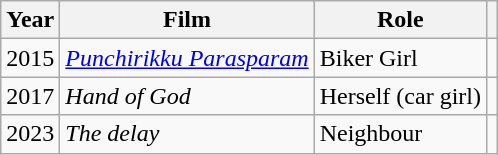<table class="wikitable">
<tr>
<th>Year</th>
<th>Film</th>
<th>Role</th>
<th></th>
</tr>
<tr>
<td>2015</td>
<td><em><a href='#'>Punchirikku Parasparam</a></em></td>
<td>Biker Girl</td>
<td></td>
</tr>
<tr>
<td>2017</td>
<td><em>Hand of God</em></td>
<td>Herself (car girl)</td>
<td></td>
</tr>
<tr>
<td>2023</td>
<td><em>The delay</em></td>
<td>Neighbour</td>
<td></td>
</tr>
</table>
